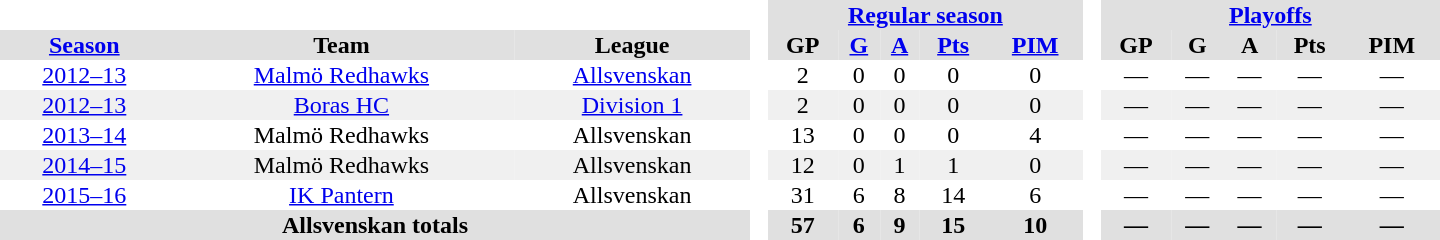<table border="0" cellpadding="1" cellspacing="0" style="text-align:center; width:60em">
<tr bgcolor="#e0e0e0">
<th colspan="3" bgcolor="#ffffff"> </th>
<th rowspan="99" bgcolor="#ffffff"> </th>
<th colspan="5"><a href='#'>Regular season</a></th>
<th rowspan="99" bgcolor="#ffffff"> </th>
<th colspan="5"><a href='#'>Playoffs</a></th>
</tr>
<tr bgcolor="#e0e0e0">
<th><a href='#'>Season</a></th>
<th>Team</th>
<th>League</th>
<th>GP</th>
<th><a href='#'>G</a></th>
<th><a href='#'>A</a></th>
<th><a href='#'>Pts</a></th>
<th><a href='#'>PIM</a></th>
<th>GP</th>
<th>G</th>
<th>A</th>
<th>Pts</th>
<th>PIM</th>
</tr>
<tr>
<td><a href='#'>2012–13</a></td>
<td><a href='#'>Malmö Redhawks</a></td>
<td><a href='#'>Allsvenskan</a></td>
<td>2</td>
<td>0</td>
<td>0</td>
<td>0</td>
<td>0</td>
<td>—</td>
<td>—</td>
<td>—</td>
<td>—</td>
<td>—</td>
</tr>
<tr bgcolor="#f0f0f0">
<td><a href='#'>2012–13</a></td>
<td><a href='#'>Boras HC</a></td>
<td><a href='#'>Division 1</a></td>
<td>2</td>
<td>0</td>
<td>0</td>
<td>0</td>
<td>0</td>
<td>—</td>
<td>—</td>
<td>—</td>
<td>—</td>
<td>—</td>
</tr>
<tr>
<td><a href='#'>2013–14</a></td>
<td>Malmö Redhawks</td>
<td>Allsvenskan</td>
<td>13</td>
<td>0</td>
<td>0</td>
<td>0</td>
<td>4</td>
<td>—</td>
<td>—</td>
<td>—</td>
<td>—</td>
<td>—</td>
</tr>
<tr bgcolor="#f0f0f0">
<td><a href='#'>2014–15</a></td>
<td>Malmö Redhawks</td>
<td>Allsvenskan</td>
<td>12</td>
<td>0</td>
<td>1</td>
<td>1</td>
<td>0</td>
<td>—</td>
<td>—</td>
<td>—</td>
<td>—</td>
<td>—</td>
</tr>
<tr>
<td><a href='#'>2015–16</a></td>
<td><a href='#'>IK Pantern</a></td>
<td>Allsvenskan</td>
<td>31</td>
<td>6</td>
<td>8</td>
<td>14</td>
<td>6</td>
<td>—</td>
<td>—</td>
<td>—</td>
<td>—</td>
<td>—</td>
</tr>
<tr>
</tr>
<tr ALIGN="center" bgcolor="#e0e0e0">
<th colspan="3">Allsvenskan totals</th>
<th ALIGN="center">57</th>
<th ALIGN="center">6</th>
<th ALIGN="center">9</th>
<th ALIGN="center">15</th>
<th ALIGN="center">10</th>
<th ALIGN="center">—</th>
<th ALIGN="center">—</th>
<th ALIGN="center">—</th>
<th ALIGN="center">—</th>
<th ALIGN="center">—</th>
</tr>
</table>
